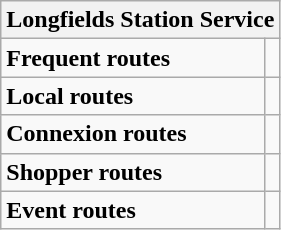<table class="wikitable">
<tr>
<th colspan="2">Longfields Station Service</th>
</tr>
<tr>
<td><strong>Frequent routes</strong></td>
<td></td>
</tr>
<tr>
<td><strong>Local routes</strong></td>
<td></td>
</tr>
<tr>
<td><strong>Connexion routes</strong></td>
<td> </td>
</tr>
<tr>
<td><strong>Shopper routes</strong></td>
<td></td>
</tr>
<tr>
<td><strong>Event routes</strong></td>
<td> </td>
</tr>
</table>
